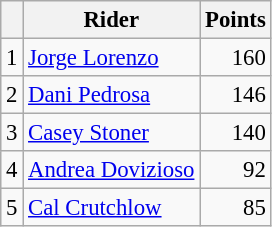<table class="wikitable" style="font-size: 95%;">
<tr>
<th></th>
<th>Rider</th>
<th>Points</th>
</tr>
<tr>
<td align=center>1</td>
<td> <a href='#'>Jorge Lorenzo</a></td>
<td align=right>160</td>
</tr>
<tr>
<td align=center>2</td>
<td> <a href='#'>Dani Pedrosa</a></td>
<td align=right>146</td>
</tr>
<tr>
<td align=center>3</td>
<td> <a href='#'>Casey Stoner</a></td>
<td align=right>140</td>
</tr>
<tr>
<td align=center>4</td>
<td> <a href='#'>Andrea Dovizioso</a></td>
<td align=right>92</td>
</tr>
<tr>
<td align=center>5</td>
<td> <a href='#'>Cal Crutchlow</a></td>
<td align=right>85</td>
</tr>
</table>
